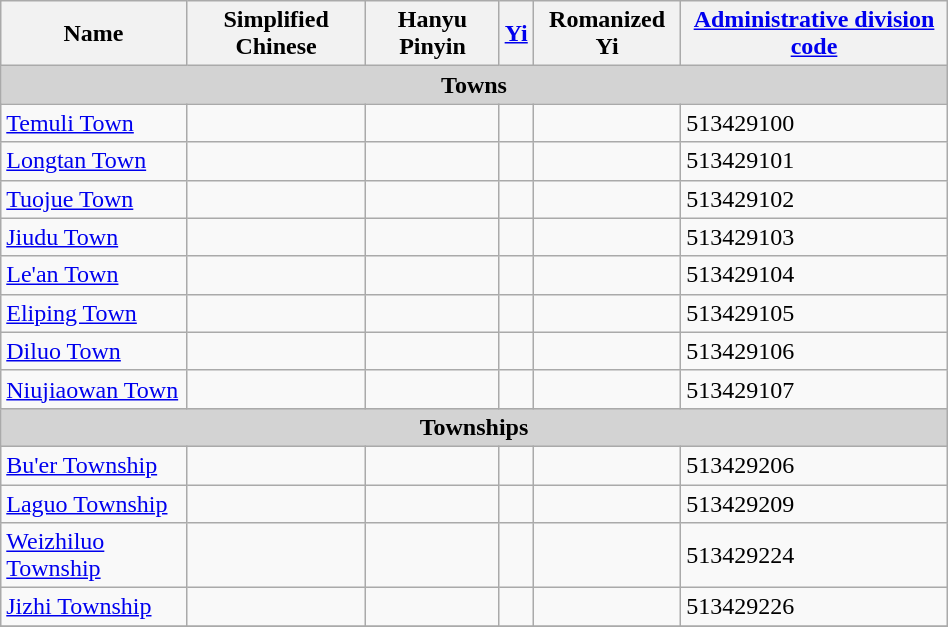<table class="wikitable" align="center" style="width:50%; border="1">
<tr>
<th>Name</th>
<th>Simplified Chinese</th>
<th>Hanyu Pinyin</th>
<th><a href='#'>Yi</a></th>
<th>Romanized Yi</th>
<th><a href='#'>Administrative division code</a></th>
</tr>
<tr>
<td colspan="7"  style="text-align:center; background:#d3d3d3;"><strong>Towns</strong></td>
</tr>
<tr --------->
<td><a href='#'>Temuli Town</a></td>
<td></td>
<td></td>
<td></td>
<td></td>
<td>513429100</td>
</tr>
<tr>
<td><a href='#'>Longtan Town</a></td>
<td></td>
<td></td>
<td></td>
<td></td>
<td>513429101</td>
</tr>
<tr>
<td><a href='#'>Tuojue Town</a></td>
<td></td>
<td></td>
<td></td>
<td></td>
<td>513429102</td>
</tr>
<tr>
<td><a href='#'>Jiudu Town</a></td>
<td></td>
<td></td>
<td></td>
<td></td>
<td>513429103</td>
</tr>
<tr>
<td><a href='#'>Le'an Town</a></td>
<td></td>
<td></td>
<td></td>
<td></td>
<td>513429104</td>
</tr>
<tr>
<td><a href='#'>Eliping Town</a></td>
<td></td>
<td></td>
<td></td>
<td></td>
<td>513429105</td>
</tr>
<tr>
<td><a href='#'>Diluo Town</a></td>
<td></td>
<td></td>
<td></td>
<td></td>
<td>513429106</td>
</tr>
<tr>
<td><a href='#'>Niujiaowan Town</a></td>
<td></td>
<td></td>
<td></td>
<td></td>
<td>513429107</td>
</tr>
<tr>
<td colspan="7"  style="text-align:center; background:#d3d3d3;"><strong>Townships</strong></td>
</tr>
<tr --------->
<td><a href='#'>Bu'er Township</a></td>
<td></td>
<td></td>
<td></td>
<td></td>
<td>513429206</td>
</tr>
<tr>
<td><a href='#'>Laguo Township</a></td>
<td></td>
<td></td>
<td></td>
<td></td>
<td>513429209</td>
</tr>
<tr>
<td><a href='#'>Weizhiluo Township</a></td>
<td></td>
<td></td>
<td></td>
<td></td>
<td>513429224</td>
</tr>
<tr>
<td><a href='#'>Jizhi Township</a></td>
<td></td>
<td></td>
<td></td>
<td></td>
<td>513429226</td>
</tr>
<tr>
</tr>
</table>
